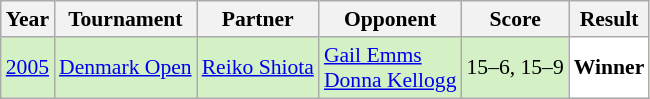<table class="sortable wikitable" style="font-size: 90%;">
<tr>
<th>Year</th>
<th>Tournament</th>
<th>Partner</th>
<th>Opponent</th>
<th>Score</th>
<th>Result</th>
</tr>
<tr style="background:#D4F1C5">
<td align="center"><a href='#'>2005</a></td>
<td align="left"><a href='#'>Denmark Open</a></td>
<td align="left"> <a href='#'>Reiko Shiota</a></td>
<td align="left"> <a href='#'>Gail Emms</a> <br>  <a href='#'>Donna Kellogg</a></td>
<td align="left">15–6, 15–9</td>
<td style="text-align:left; background:white"> <strong>Winner</strong></td>
</tr>
</table>
